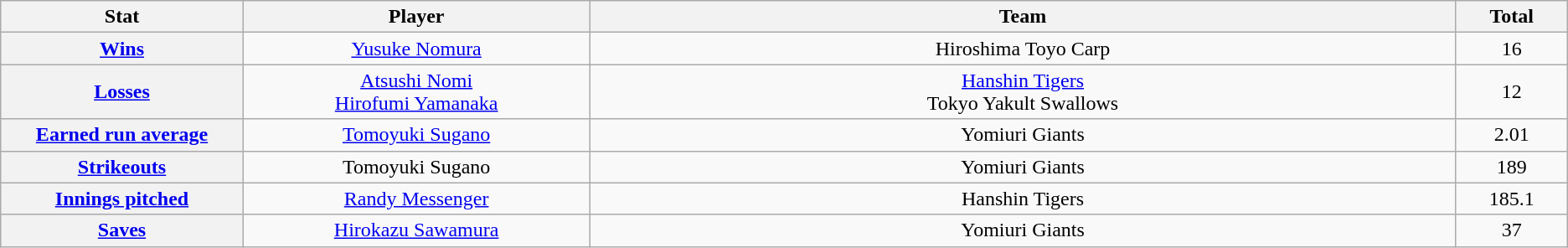<table class="wikitable" style="text-align:center;">
<tr>
<th scope="col" style="width:7%;">Stat</th>
<th scope="col" style="width:10%;">Player</th>
<th scope="col" style="width:25%;">Team</th>
<th scope="col" style="width:3%;">Total</th>
</tr>
<tr>
<th scope="row" style="text-align:center;"><a href='#'>Wins</a></th>
<td><a href='#'>Yusuke Nomura</a></td>
<td>Hiroshima Toyo Carp</td>
<td>16</td>
</tr>
<tr>
<th scope="row" style="text-align:center;"><a href='#'>Losses</a></th>
<td><a href='#'>Atsushi Nomi</a> <br><a href='#'>Hirofumi Yamanaka</a></td>
<td><a href='#'>Hanshin Tigers</a> <br>Tokyo Yakult Swallows</td>
<td>12</td>
</tr>
<tr>
<th scope="row" style="text-align:center;"><a href='#'>Earned run average</a></th>
<td><a href='#'>Tomoyuki Sugano</a></td>
<td>Yomiuri Giants</td>
<td>2.01</td>
</tr>
<tr>
<th scope="row" style="text-align:center;"><a href='#'>Strikeouts</a></th>
<td>Tomoyuki Sugano</td>
<td>Yomiuri Giants</td>
<td>189</td>
</tr>
<tr>
<th scope="row" style="text-align:center;"><a href='#'>Innings pitched</a></th>
<td><a href='#'>Randy Messenger</a></td>
<td>Hanshin Tigers</td>
<td>185.1</td>
</tr>
<tr>
<th scope="row" style="text-align:center;"><a href='#'>Saves</a></th>
<td><a href='#'>Hirokazu Sawamura</a></td>
<td>Yomiuri Giants</td>
<td>37</td>
</tr>
</table>
